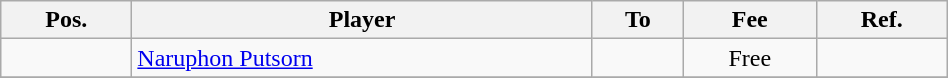<table class="wikitable" style="text-align:center; font-size:100%; width:50%">
<tr>
<th>Pos.</th>
<th>Player</th>
<th>To</th>
<th>Fee</th>
<th>Ref.</th>
</tr>
<tr>
<td></td>
<td align=left> <a href='#'>Naruphon Putsorn</a></td>
<td></td>
<td>Free</td>
<td></td>
</tr>
<tr>
</tr>
</table>
